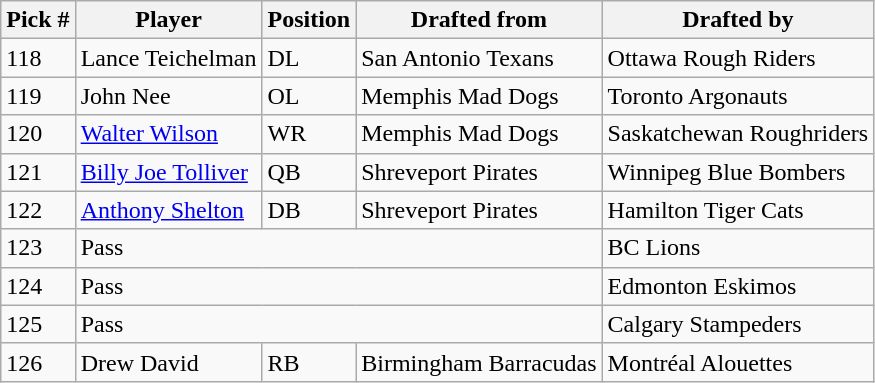<table class="wikitable">
<tr>
<th>Pick #</th>
<th>Player</th>
<th>Position</th>
<th>Drafted from</th>
<th>Drafted by</th>
</tr>
<tr>
<td>118</td>
<td>Lance Teichelman</td>
<td>DL</td>
<td>San Antonio Texans</td>
<td>Ottawa Rough Riders</td>
</tr>
<tr>
<td>119</td>
<td>John Nee</td>
<td>OL</td>
<td>Memphis Mad Dogs</td>
<td>Toronto Argonauts</td>
</tr>
<tr>
<td>120</td>
<td><a href='#'>Walter Wilson</a></td>
<td>WR</td>
<td>Memphis Mad Dogs</td>
<td>Saskatchewan Roughriders</td>
</tr>
<tr>
<td>121</td>
<td><a href='#'>Billy Joe Tolliver</a></td>
<td>QB</td>
<td>Shreveport Pirates</td>
<td>Winnipeg Blue Bombers</td>
</tr>
<tr>
<td>122</td>
<td><a href='#'>Anthony Shelton</a></td>
<td>DB</td>
<td>Shreveport Pirates</td>
<td>Hamilton Tiger Cats</td>
</tr>
<tr>
<td>123</td>
<td colspan="3">Pass</td>
<td>BC Lions</td>
</tr>
<tr>
<td>124</td>
<td colspan="3">Pass</td>
<td>Edmonton Eskimos</td>
</tr>
<tr>
<td>125</td>
<td colspan="3">Pass</td>
<td>Calgary Stampeders</td>
</tr>
<tr>
<td>126</td>
<td>Drew David</td>
<td>RB</td>
<td>Birmingham Barracudas</td>
<td>Montréal Alouettes</td>
</tr>
</table>
